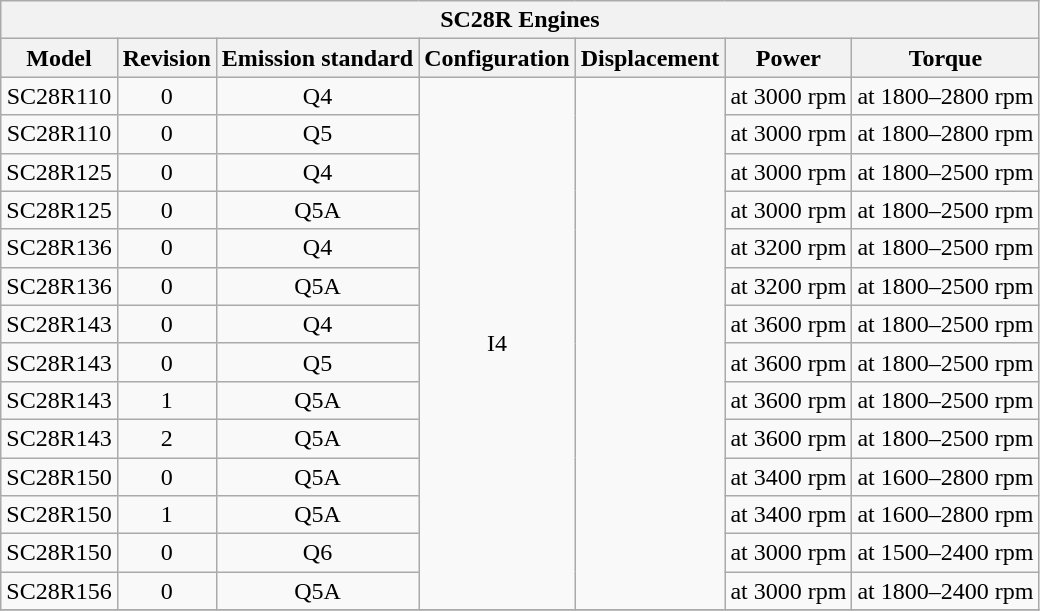<table class="wikitable" style="text-align:center; font-size:100%;">
<tr>
<th colspan=7>SC28R Engines</th>
</tr>
<tr style="background:#dcdcdc; text-align:center; vertical-align:middle;">
<th>Model</th>
<th>Revision</th>
<th>Emission standard</th>
<th>Configuration</th>
<th>Displacement</th>
<th>Power</th>
<th>Torque</th>
</tr>
<tr>
<td>SC28R110</td>
<td>0</td>
<td>Q4</td>
<td rowspan="14">I4</td>
<td rowspan="14"></td>
<td> at 3000 rpm</td>
<td> at 1800–2800 rpm</td>
</tr>
<tr>
<td>SC28R110</td>
<td>0</td>
<td>Q5</td>
<td> at 3000 rpm</td>
<td> at 1800–2800 rpm</td>
</tr>
<tr>
<td>SC28R125</td>
<td>0</td>
<td>Q4</td>
<td> at 3000 rpm</td>
<td> at 1800–2500 rpm</td>
</tr>
<tr>
<td>SC28R125</td>
<td>0</td>
<td>Q5A</td>
<td> at 3000 rpm</td>
<td> at 1800–2500 rpm</td>
</tr>
<tr>
<td>SC28R136</td>
<td>0</td>
<td>Q4</td>
<td> at 3200 rpm</td>
<td> at 1800–2500 rpm</td>
</tr>
<tr>
<td>SC28R136</td>
<td>0</td>
<td>Q5A</td>
<td> at 3200 rpm</td>
<td> at 1800–2500 rpm</td>
</tr>
<tr>
<td>SC28R143</td>
<td>0</td>
<td>Q4</td>
<td> at 3600 rpm</td>
<td> at 1800–2500 rpm</td>
</tr>
<tr>
<td>SC28R143</td>
<td>0</td>
<td>Q5</td>
<td> at 3600 rpm</td>
<td> at 1800–2500 rpm</td>
</tr>
<tr>
<td>SC28R143</td>
<td>1</td>
<td>Q5A</td>
<td> at 3600 rpm</td>
<td> at 1800–2500 rpm</td>
</tr>
<tr>
<td>SC28R143</td>
<td>2</td>
<td>Q5A</td>
<td> at 3600 rpm</td>
<td> at 1800–2500 rpm</td>
</tr>
<tr>
<td>SC28R150</td>
<td>0</td>
<td>Q5A</td>
<td> at 3400 rpm</td>
<td> at 1600–2800 rpm</td>
</tr>
<tr>
<td>SC28R150</td>
<td>1</td>
<td>Q5A</td>
<td> at 3400 rpm</td>
<td> at 1600–2800 rpm</td>
</tr>
<tr>
<td>SC28R150</td>
<td>0</td>
<td>Q6</td>
<td> at 3000 rpm</td>
<td> at 1500–2400 rpm</td>
</tr>
<tr>
<td>SC28R156</td>
<td>0</td>
<td>Q5A</td>
<td> at 3000 rpm</td>
<td> at 1800–2400 rpm</td>
</tr>
<tr>
</tr>
</table>
